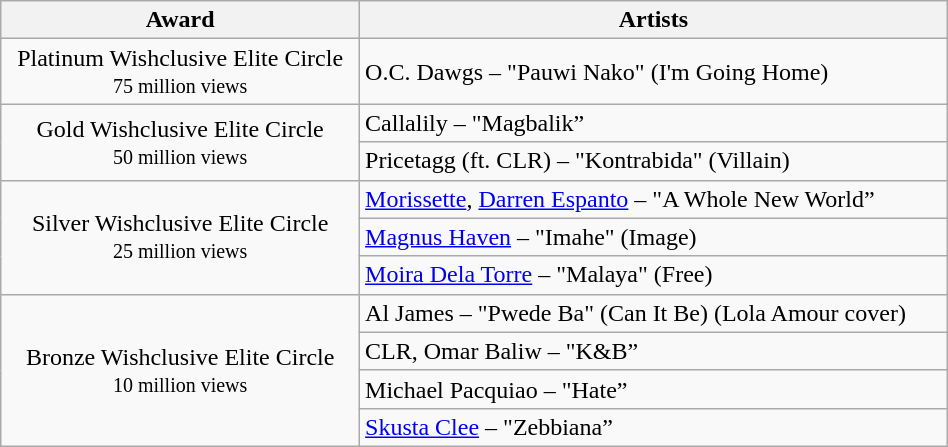<table class="wikitable"  style="width:50%;">
<tr>
<th scope="col">Award</th>
<th scope="col">Artists</th>
</tr>
<tr>
<td align="center">Platinum Wishclusive Elite Circle<br><small>75 million views</small></td>
<td>O.C. Dawgs – "Pauwi Nako" (I'm Going Home)</td>
</tr>
<tr>
<td rowspan="2" align="center">Gold Wishclusive Elite Circle<br><small>50 million views</small></td>
<td>Callalily – "Magbalik”</td>
</tr>
<tr>
<td>Pricetagg (ft. CLR) – "Kontrabida" (Villain)</td>
</tr>
<tr>
<td rowspan="3" align="center">Silver Wishclusive Elite Circle<br><small>25 million views</small></td>
<td><a href='#'>Morissette</a>, <a href='#'>Darren Espanto</a> – "A Whole New World”</td>
</tr>
<tr>
<td><a href='#'>Magnus Haven</a> – "Imahe" (Image)</td>
</tr>
<tr>
<td><a href='#'>Moira Dela Torre</a> – "Malaya" (Free)</td>
</tr>
<tr>
<td rowspan="4" align="center">Bronze Wishclusive Elite Circle <br><small>10 million views</small></td>
<td>Al James – "Pwede Ba" (Can It Be) (Lola Amour cover)</td>
</tr>
<tr>
<td>CLR, Omar Baliw – "K&B”</td>
</tr>
<tr>
<td>Michael Pacquiao – "Hate”</td>
</tr>
<tr>
<td><a href='#'>Skusta Clee</a> – "Zebbiana”</td>
</tr>
</table>
